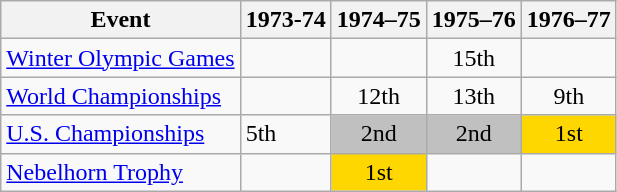<table class="wikitable">
<tr>
<th>Event</th>
<th>1973-74</th>
<th>1974–75</th>
<th>1975–76</th>
<th>1976–77</th>
</tr>
<tr>
<td><a href='#'>Winter Olympic Games</a></td>
<td></td>
<td></td>
<td align="center">15th</td>
<td></td>
</tr>
<tr>
<td><a href='#'>World Championships</a></td>
<td></td>
<td align="center">12th</td>
<td align="center">13th</td>
<td align="center">9th</td>
</tr>
<tr>
<td><a href='#'>U.S. Championships</a></td>
<td>5th</td>
<td align="center" bgcolor="silver">2nd</td>
<td align="center" bgcolor="silver">2nd</td>
<td align="center" bgcolor="gold">1st</td>
</tr>
<tr>
<td><a href='#'>Nebelhorn Trophy</a></td>
<td></td>
<td align="center" bgcolor="gold">1st</td>
<td></td>
<td></td>
</tr>
</table>
